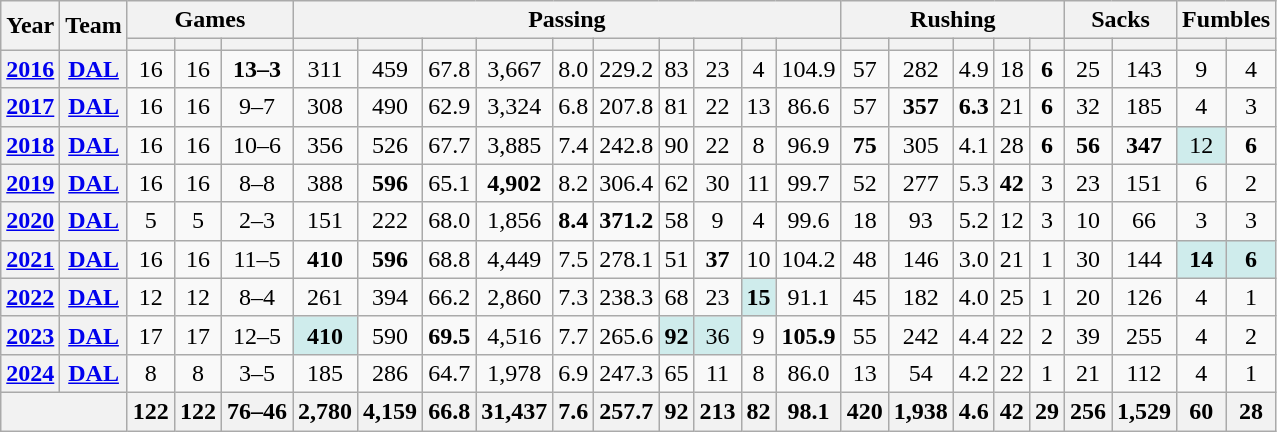<table class="wikitable" style="text-align:center">
<tr>
<th rowspan="2">Year</th>
<th rowspan="2">Team</th>
<th colspan="3">Games</th>
<th colspan="10">Passing</th>
<th colspan="5">Rushing</th>
<th colspan="2">Sacks</th>
<th colspan="2">Fumbles</th>
</tr>
<tr>
<th></th>
<th></th>
<th></th>
<th></th>
<th></th>
<th></th>
<th></th>
<th></th>
<th></th>
<th></th>
<th></th>
<th></th>
<th></th>
<th></th>
<th></th>
<th></th>
<th></th>
<th></th>
<th></th>
<th></th>
<th></th>
<th></th>
</tr>
<tr>
<th><a href='#'>2016</a></th>
<th><a href='#'>DAL</a></th>
<td>16</td>
<td>16</td>
<td><strong>13–3</strong></td>
<td>311</td>
<td>459</td>
<td>67.8</td>
<td>3,667</td>
<td>8.0</td>
<td>229.2</td>
<td>83</td>
<td>23</td>
<td>4</td>
<td>104.9</td>
<td>57</td>
<td>282</td>
<td>4.9</td>
<td>18</td>
<td><strong>6</strong></td>
<td>25</td>
<td>143</td>
<td>9</td>
<td>4</td>
</tr>
<tr>
<th><a href='#'>2017</a></th>
<th><a href='#'>DAL</a></th>
<td>16</td>
<td>16</td>
<td>9–7</td>
<td>308</td>
<td>490</td>
<td>62.9</td>
<td>3,324</td>
<td>6.8</td>
<td>207.8</td>
<td>81</td>
<td>22</td>
<td>13</td>
<td>86.6</td>
<td>57</td>
<td><strong>357</strong></td>
<td><strong>6.3</strong></td>
<td>21</td>
<td><strong>6</strong></td>
<td>32</td>
<td>185</td>
<td>4</td>
<td>3</td>
</tr>
<tr>
<th><a href='#'>2018</a></th>
<th><a href='#'>DAL</a></th>
<td>16</td>
<td>16</td>
<td>10–6</td>
<td>356</td>
<td>526</td>
<td>67.7</td>
<td>3,885</td>
<td>7.4</td>
<td>242.8</td>
<td>90</td>
<td>22</td>
<td>8</td>
<td>96.9</td>
<td><strong>75</strong></td>
<td>305</td>
<td>4.1</td>
<td>28</td>
<td><strong>6</strong></td>
<td><strong>56</strong></td>
<td><strong>347</strong></td>
<td style="background:#cfecec;">12</td>
<td><strong>6</strong></td>
</tr>
<tr>
<th><a href='#'>2019</a></th>
<th><a href='#'>DAL</a></th>
<td>16</td>
<td>16</td>
<td>8–8</td>
<td>388</td>
<td><strong>596</strong></td>
<td>65.1</td>
<td><strong>4,902</strong></td>
<td>8.2</td>
<td>306.4</td>
<td>62</td>
<td>30</td>
<td>11</td>
<td>99.7</td>
<td>52</td>
<td>277</td>
<td>5.3</td>
<td><strong>42</strong></td>
<td>3</td>
<td>23</td>
<td>151</td>
<td>6</td>
<td>2</td>
</tr>
<tr>
<th><a href='#'>2020</a></th>
<th><a href='#'>DAL</a></th>
<td>5</td>
<td>5</td>
<td>2–3</td>
<td>151</td>
<td>222</td>
<td>68.0</td>
<td>1,856</td>
<td><strong>8.4</strong></td>
<td><strong>371.2</strong></td>
<td>58</td>
<td>9</td>
<td>4</td>
<td>99.6</td>
<td>18</td>
<td>93</td>
<td>5.2</td>
<td>12</td>
<td>3</td>
<td>10</td>
<td>66</td>
<td>3</td>
<td>3</td>
</tr>
<tr>
<th><a href='#'>2021</a></th>
<th><a href='#'>DAL</a></th>
<td>16</td>
<td>16</td>
<td>11–5</td>
<td><strong>410</strong></td>
<td><strong>596</strong></td>
<td>68.8</td>
<td>4,449</td>
<td>7.5</td>
<td>278.1</td>
<td>51</td>
<td><strong>37</strong></td>
<td>10</td>
<td>104.2</td>
<td>48</td>
<td>146</td>
<td>3.0</td>
<td>21</td>
<td>1</td>
<td>30</td>
<td>144</td>
<td style="background:#cfecec;"><strong>14</strong></td>
<td style="background:#cfecec;"><strong>6</strong></td>
</tr>
<tr>
<th><a href='#'>2022</a></th>
<th><a href='#'>DAL</a></th>
<td>12</td>
<td>12</td>
<td>8–4</td>
<td>261</td>
<td>394</td>
<td>66.2</td>
<td>2,860</td>
<td>7.3</td>
<td>238.3</td>
<td>68</td>
<td>23</td>
<td style="background:#cfecec;"><strong>15</strong></td>
<td>91.1</td>
<td>45</td>
<td>182</td>
<td>4.0</td>
<td>25</td>
<td>1</td>
<td>20</td>
<td>126</td>
<td>4</td>
<td>1</td>
</tr>
<tr>
<th><a href='#'>2023</a></th>
<th><a href='#'>DAL</a></th>
<td>17</td>
<td>17</td>
<td>12–5</td>
<td style="background:#cfecec;"><strong>410</strong></td>
<td>590</td>
<td><strong>69.5</strong></td>
<td>4,516</td>
<td>7.7</td>
<td>265.6</td>
<td style="background:#cfecec;"><strong>92</strong></td>
<td style="background:#cfecec;">36</td>
<td>9</td>
<td><strong>105.9</strong></td>
<td>55</td>
<td>242</td>
<td>4.4</td>
<td>22</td>
<td>2</td>
<td>39</td>
<td>255</td>
<td>4</td>
<td>2</td>
</tr>
<tr>
<th><a href='#'>2024</a></th>
<th><a href='#'>DAL</a></th>
<td>8</td>
<td>8</td>
<td>3–5</td>
<td>185</td>
<td>286</td>
<td>64.7</td>
<td>1,978</td>
<td>6.9</td>
<td>247.3</td>
<td>65</td>
<td>11</td>
<td>8</td>
<td>86.0</td>
<td>13</td>
<td>54</td>
<td>4.2</td>
<td>22</td>
<td>1</td>
<td>21</td>
<td>112</td>
<td>4</td>
<td>1</td>
</tr>
<tr>
<th colspan="2"></th>
<th>122</th>
<th>122</th>
<th>76–46</th>
<th>2,780</th>
<th>4,159</th>
<th>66.8</th>
<th>31,437</th>
<th>7.6</th>
<th>257.7</th>
<th>92</th>
<th>213</th>
<th>82</th>
<th>98.1</th>
<th>420</th>
<th>1,938</th>
<th>4.6</th>
<th>42</th>
<th>29</th>
<th>256</th>
<th>1,529</th>
<th>60</th>
<th>28</th>
</tr>
</table>
